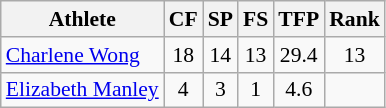<table class="wikitable" border="1" style="font-size:90%">
<tr>
<th>Athlete</th>
<th>CF</th>
<th>SP</th>
<th>FS</th>
<th>TFP</th>
<th>Rank</th>
</tr>
<tr align=center>
<td align=left><a href='#'>Charlene Wong</a></td>
<td>18</td>
<td>14</td>
<td>13</td>
<td>29.4</td>
<td>13</td>
</tr>
<tr align=center>
<td align=left><a href='#'>Elizabeth Manley</a></td>
<td>4</td>
<td>3</td>
<td>1</td>
<td>4.6</td>
<td></td>
</tr>
</table>
